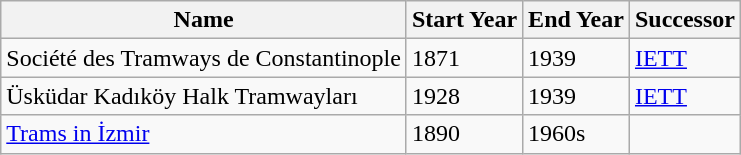<table class="wikitable">
<tr>
<th>Name</th>
<th>Start Year</th>
<th>End Year</th>
<th>Successor</th>
</tr>
<tr>
<td>Société des Tramways de Constantinople</td>
<td>1871</td>
<td>1939</td>
<td><a href='#'>IETT</a></td>
</tr>
<tr>
<td>Üsküdar Kadıköy Halk Tramwayları</td>
<td>1928</td>
<td>1939</td>
<td><a href='#'>IETT</a></td>
</tr>
<tr>
<td><a href='#'>Trams in İzmir</a></td>
<td>1890</td>
<td>1960s</td>
<td></td>
</tr>
</table>
